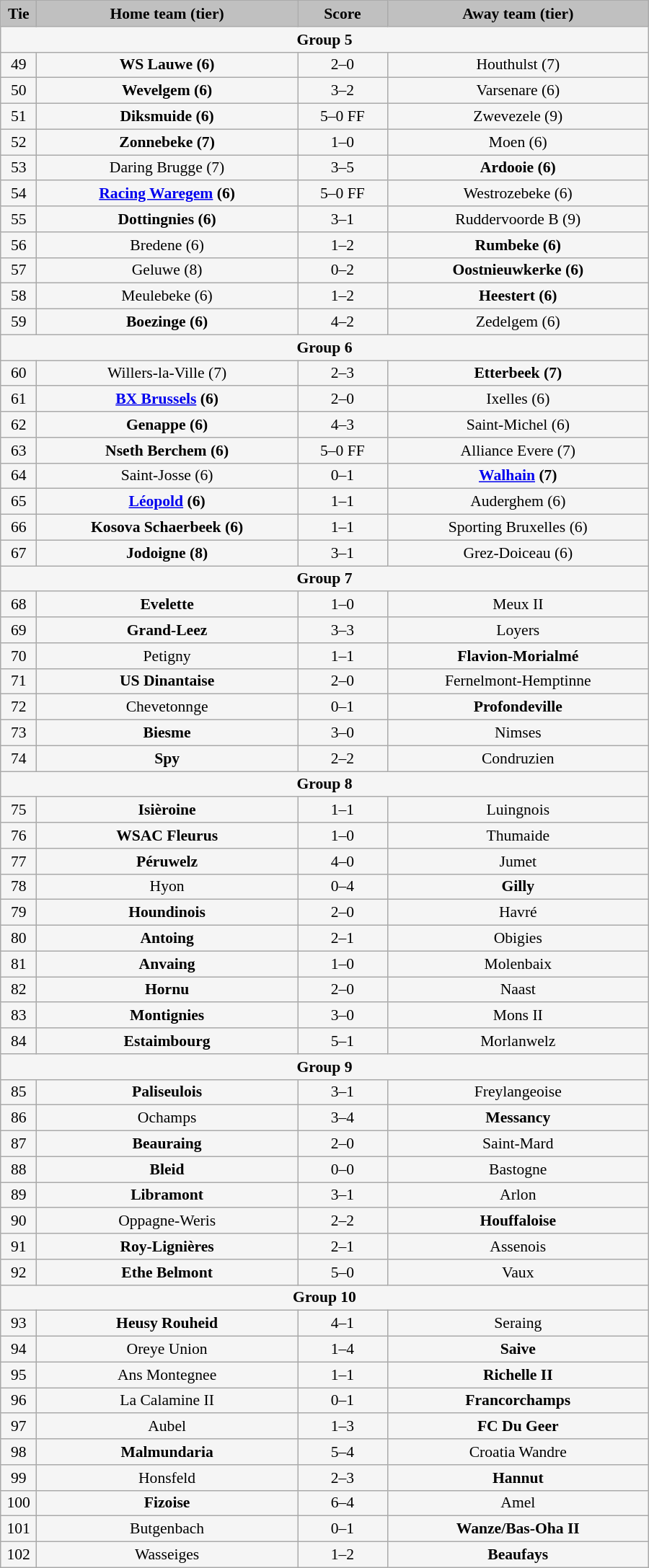<table class="wikitable" style="width: 600px; background:WhiteSmoke; text-align:center; font-size:90%">
<tr>
<td scope="col" style="width:  5.00%; background:silver;"><strong>Tie</strong></td>
<td scope="col" style="width: 36.25%; background:silver;"><strong>Home team (tier)</strong></td>
<td scope="col" style="width: 12.50%; background:silver;"><strong>Score</strong></td>
<td scope="col" style="width: 36.25%; background:silver;"><strong>Away team (tier)</strong></td>
</tr>
<tr>
<td colspan=4 scope="col" background:silver;"><strong>Group 5</strong></td>
</tr>
<tr>
<td>49</td>
<td><strong>WS Lauwe (6)</strong></td>
<td>2–0</td>
<td>Houthulst (7)</td>
</tr>
<tr>
<td>50</td>
<td><strong>Wevelgem (6)</strong></td>
<td>3–2</td>
<td>Varsenare (6)</td>
</tr>
<tr>
<td>51</td>
<td><strong>Diksmuide (6)</strong></td>
<td>5–0 FF</td>
<td>Zwevezele (9)</td>
</tr>
<tr>
<td>52</td>
<td><strong>Zonnebeke (7)</strong></td>
<td>1–0</td>
<td>Moen (6)</td>
</tr>
<tr>
<td>53</td>
<td>Daring Brugge (7)</td>
<td>3–5</td>
<td><strong>Ardooie (6)</strong></td>
</tr>
<tr>
<td>54</td>
<td><strong><a href='#'>Racing Waregem</a> (6)</strong></td>
<td>5–0 FF</td>
<td>Westrozebeke (6)</td>
</tr>
<tr>
<td>55</td>
<td><strong>Dottingnies (6)</strong></td>
<td>3–1</td>
<td>Ruddervoorde B (9)</td>
</tr>
<tr>
<td>56</td>
<td>Bredene (6)</td>
<td>1–2</td>
<td><strong>Rumbeke (6)</strong></td>
</tr>
<tr>
<td>57</td>
<td>Geluwe (8)</td>
<td>0–2</td>
<td><strong>Oostnieuwkerke (6)</strong></td>
</tr>
<tr>
<td>58</td>
<td>Meulebeke (6)</td>
<td>1–2</td>
<td><strong>Heestert (6)</strong></td>
</tr>
<tr>
<td>59</td>
<td><strong>Boezinge (6)</strong></td>
<td>4–2</td>
<td>Zedelgem (6)</td>
</tr>
<tr>
<td colspan=4 scope="col" background:silver;"><strong>Group 6</strong></td>
</tr>
<tr>
<td>60</td>
<td>Willers-la-Ville (7)</td>
<td>2–3</td>
<td><strong>Etterbeek (7)</strong></td>
</tr>
<tr>
<td>61</td>
<td><strong><a href='#'>BX Brussels</a> (6)</strong></td>
<td>2–0</td>
<td>Ixelles (6)</td>
</tr>
<tr>
<td>62</td>
<td><strong>Genappe (6)</strong></td>
<td>4–3</td>
<td>Saint-Michel (6)</td>
</tr>
<tr>
<td>63</td>
<td><strong>Nseth Berchem (6)</strong></td>
<td>5–0 FF</td>
<td>Alliance Evere (7)</td>
</tr>
<tr>
<td>64</td>
<td>Saint-Josse (6)</td>
<td>0–1</td>
<td><strong><a href='#'>Walhain</a> (7)</strong></td>
</tr>
<tr>
<td>65</td>
<td><strong><a href='#'>Léopold</a> (6)</strong></td>
<td>1–1 </td>
<td>Auderghem (6)</td>
</tr>
<tr>
<td>66</td>
<td><strong>Kosova Schaerbeek (6)</strong></td>
<td>1–1 </td>
<td>Sporting Bruxelles (6)</td>
</tr>
<tr>
<td>67</td>
<td><strong>Jodoigne (8)</strong></td>
<td>3–1</td>
<td>Grez-Doiceau (6)</td>
</tr>
<tr>
<td colspan=4 scope="col" background:silver;"><strong>Group 7</strong></td>
</tr>
<tr>
<td>68</td>
<td><strong>Evelette</strong></td>
<td>1–0</td>
<td>Meux II</td>
</tr>
<tr>
<td>69</td>
<td><strong>Grand-Leez</strong></td>
<td>3–3 </td>
<td>Loyers</td>
</tr>
<tr>
<td>70</td>
<td>Petigny</td>
<td>1–1 </td>
<td><strong>Flavion-Morialmé</strong></td>
</tr>
<tr>
<td>71</td>
<td><strong>US Dinantaise</strong></td>
<td>2–0</td>
<td>Fernelmont-Hemptinne</td>
</tr>
<tr>
<td>72</td>
<td>Chevetonnge</td>
<td>0–1</td>
<td><strong>Profondeville</strong></td>
</tr>
<tr>
<td>73</td>
<td><strong>Biesme</strong></td>
<td>3–0</td>
<td>Nimses</td>
</tr>
<tr>
<td>74</td>
<td><strong>Spy</strong></td>
<td>2–2 </td>
<td>Condruzien</td>
</tr>
<tr>
<td colspan=4 scope="col" background:silver;"><strong>Group 8</strong></td>
</tr>
<tr>
<td>75</td>
<td><strong>Isièroine</strong></td>
<td>1–1 </td>
<td>Luingnois</td>
</tr>
<tr>
<td>76</td>
<td><strong>WSAC Fleurus</strong></td>
<td>1–0</td>
<td>Thumaide</td>
</tr>
<tr>
<td>77</td>
<td><strong>Péruwelz</strong></td>
<td>4–0</td>
<td>Jumet</td>
</tr>
<tr>
<td>78</td>
<td>Hyon</td>
<td>0–4</td>
<td><strong>Gilly</strong></td>
</tr>
<tr>
<td>79</td>
<td><strong>Houndinois</strong></td>
<td>2–0</td>
<td>Havré</td>
</tr>
<tr>
<td>80</td>
<td><strong>Antoing</strong></td>
<td>2–1</td>
<td>Obigies</td>
</tr>
<tr>
<td>81</td>
<td><strong>Anvaing</strong></td>
<td>1–0</td>
<td>Molenbaix</td>
</tr>
<tr>
<td>82</td>
<td><strong>Hornu</strong></td>
<td>2–0</td>
<td>Naast</td>
</tr>
<tr>
<td>83</td>
<td><strong>Montignies</strong></td>
<td>3–0</td>
<td>Mons II</td>
</tr>
<tr>
<td>84</td>
<td><strong>Estaimbourg</strong></td>
<td>5–1</td>
<td>Morlanwelz</td>
</tr>
<tr>
<td colspan=4 scope="col" background:silver;"><strong>Group 9</strong></td>
</tr>
<tr>
<td>85</td>
<td><strong>Paliseulois</strong></td>
<td>3–1</td>
<td>Freylangeoise</td>
</tr>
<tr>
<td>86</td>
<td>Ochamps</td>
<td>3–4</td>
<td><strong>Messancy</strong></td>
</tr>
<tr>
<td>87</td>
<td><strong>Beauraing</strong></td>
<td>2–0</td>
<td>Saint-Mard</td>
</tr>
<tr>
<td>88</td>
<td><strong>Bleid</strong></td>
<td>0–0 </td>
<td>Bastogne</td>
</tr>
<tr>
<td>89</td>
<td><strong>Libramont</strong></td>
<td>3–1</td>
<td>Arlon</td>
</tr>
<tr>
<td>90</td>
<td>Oppagne-Weris</td>
<td>2–2 </td>
<td><strong>Houffaloise</strong></td>
</tr>
<tr>
<td>91</td>
<td><strong>Roy-Lignières</strong></td>
<td>2–1</td>
<td>Assenois</td>
</tr>
<tr>
<td>92</td>
<td><strong>Ethe Belmont</strong></td>
<td>5–0</td>
<td>Vaux</td>
</tr>
<tr>
<td colspan=4 scope="col" background:silver;"><strong>Group 10</strong></td>
</tr>
<tr>
<td>93</td>
<td><strong>Heusy Rouheid</strong></td>
<td>4–1</td>
<td>Seraing</td>
</tr>
<tr>
<td>94</td>
<td>Oreye Union</td>
<td>1–4</td>
<td><strong>Saive</strong></td>
</tr>
<tr>
<td>95</td>
<td>Ans Montegnee</td>
<td>1–1 </td>
<td><strong>Richelle II</strong></td>
</tr>
<tr>
<td>96</td>
<td>La Calamine II</td>
<td>0–1</td>
<td><strong>Francorchamps</strong></td>
</tr>
<tr>
<td>97</td>
<td>Aubel</td>
<td>1–3</td>
<td><strong>FC Du Geer</strong></td>
</tr>
<tr>
<td>98</td>
<td><strong>Malmundaria</strong></td>
<td>5–4</td>
<td>Croatia Wandre</td>
</tr>
<tr>
<td>99</td>
<td>Honsfeld</td>
<td>2–3</td>
<td><strong>Hannut</strong></td>
</tr>
<tr>
<td>100</td>
<td><strong>Fizoise</strong></td>
<td>6–4</td>
<td>Amel</td>
</tr>
<tr>
<td>101</td>
<td>Butgenbach</td>
<td>0–1</td>
<td><strong>Wanze/Bas-Oha II</strong></td>
</tr>
<tr>
<td>102</td>
<td>Wasseiges</td>
<td>1–2</td>
<td><strong>Beaufays</strong></td>
</tr>
</table>
